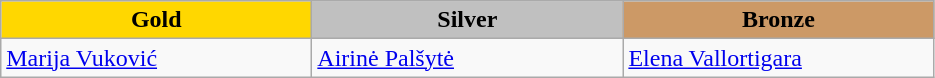<table class="wikitable" style="text-align:left">
<tr align="center">
<td width=200 bgcolor=gold><strong>Gold</strong></td>
<td width=200 bgcolor=silver><strong>Silver</strong></td>
<td width=200 bgcolor=CC9966><strong>Bronze</strong></td>
</tr>
<tr>
<td><a href='#'>Marija Vuković</a> <br> </td>
<td><a href='#'>Airinė Palšytė</a> <br> </td>
<td><a href='#'>Elena Vallortigara</a> <br> </td>
</tr>
</table>
